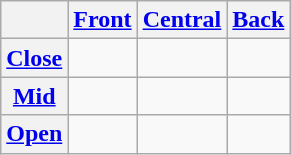<table class="wikitable" style="text-align: center">
<tr>
<th></th>
<th><a href='#'>Front</a></th>
<th><a href='#'>Central</a></th>
<th><a href='#'>Back</a></th>
</tr>
<tr>
<th><a href='#'>Close</a></th>
<td></td>
<td></td>
<td></td>
</tr>
<tr>
<th><a href='#'>Mid</a></th>
<td></td>
<td></td>
<td></td>
</tr>
<tr>
<th><a href='#'>Open</a></th>
<td></td>
<td></td>
<td></td>
</tr>
</table>
